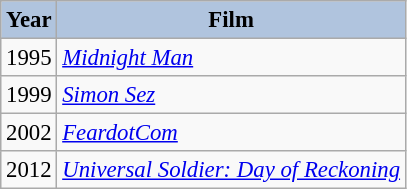<table class="wikitable" style="font-size:95%;">
<tr>
<th style="background:#B0C4DE;">Year</th>
<th style="background:#B0C4DE;">Film</th>
</tr>
<tr>
<td>1995</td>
<td><em><a href='#'>Midnight Man</a></em></td>
</tr>
<tr>
<td>1999</td>
<td><em><a href='#'>Simon Sez</a></em></td>
</tr>
<tr>
<td>2002</td>
<td><em><a href='#'>FeardotCom</a></em></td>
</tr>
<tr>
<td>2012</td>
<td><em><a href='#'>Universal Soldier: Day of Reckoning</a></em></td>
</tr>
</table>
